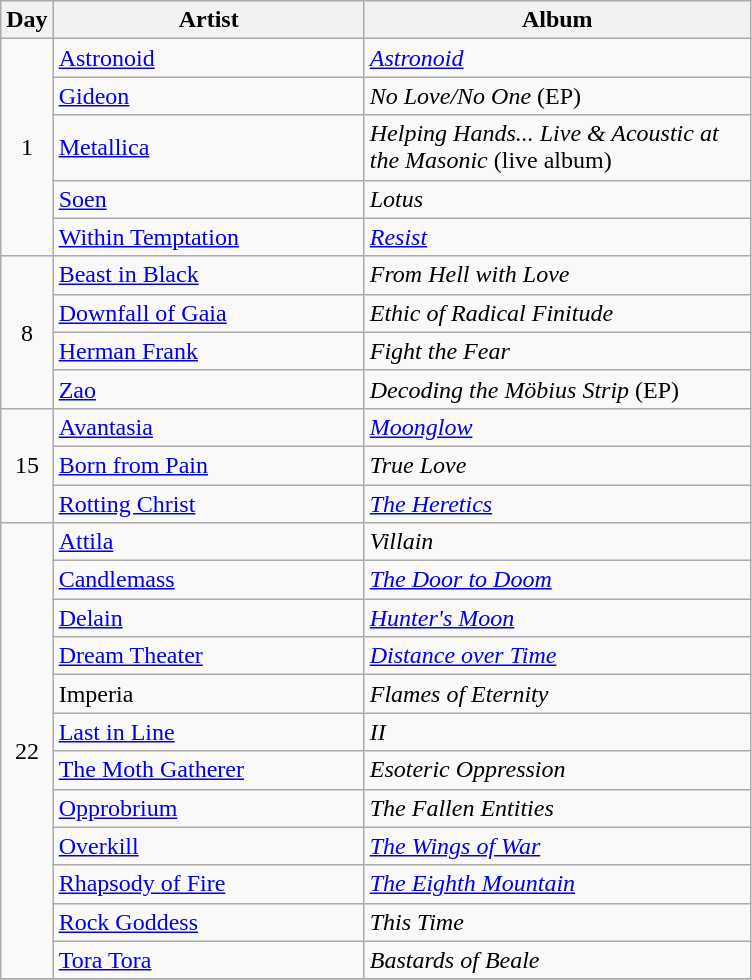<table class="wikitable">
<tr>
<th style="width:20px;">Day</th>
<th style="width:200px;">Artist</th>
<th style="width:250px;">Album</th>
</tr>
<tr>
<td style="text-align:center;" rowspan="5">1</td>
<td><a href='#'>Astronoid</a></td>
<td><em><a href='#'>Astronoid</a></em></td>
</tr>
<tr>
<td><a href='#'>Gideon</a></td>
<td><em>No Love/No One</em> (EP)</td>
</tr>
<tr>
<td><a href='#'>Metallica</a></td>
<td><em>Helping Hands... Live & Acoustic at the Masonic</em> (live album)</td>
</tr>
<tr>
<td><a href='#'>Soen</a></td>
<td><em>Lotus</em></td>
</tr>
<tr>
<td><a href='#'>Within Temptation</a></td>
<td><em><a href='#'>Resist</a></em></td>
</tr>
<tr>
<td style="text-align:center;" rowspan="4">8</td>
<td><a href='#'>Beast in Black</a></td>
<td><em>From Hell with Love</em></td>
</tr>
<tr>
<td><a href='#'>Downfall of Gaia</a></td>
<td><em>Ethic of Radical Finitude</em></td>
</tr>
<tr>
<td><a href='#'>Herman Frank</a></td>
<td><em>Fight the Fear</em></td>
</tr>
<tr>
<td><a href='#'>Zao</a></td>
<td><em>Decoding the Möbius Strip</em> (EP)</td>
</tr>
<tr>
<td style="text-align:center;" rowspan="3">15</td>
<td><a href='#'>Avantasia</a></td>
<td><em><a href='#'>Moonglow</a></em></td>
</tr>
<tr>
<td><a href='#'>Born from Pain</a></td>
<td><em>True Love</em></td>
</tr>
<tr>
<td><a href='#'>Rotting Christ</a></td>
<td><em><a href='#'>The Heretics</a></em></td>
</tr>
<tr>
<td style="text-align:center;" rowspan="12">22</td>
<td><a href='#'>Attila</a></td>
<td><em>Villain</em></td>
</tr>
<tr>
<td><a href='#'>Candlemass</a></td>
<td><em><a href='#'>The Door to Doom</a></em></td>
</tr>
<tr>
<td><a href='#'>Delain</a></td>
<td><em><a href='#'>Hunter's Moon</a></em></td>
</tr>
<tr>
<td><a href='#'>Dream Theater</a></td>
<td><em><a href='#'>Distance over Time</a></em></td>
</tr>
<tr>
<td>Imperia</td>
<td><em>Flames of Eternity</em></td>
</tr>
<tr>
<td><a href='#'>Last in Line</a></td>
<td><em>II</em></td>
</tr>
<tr>
<td><a href='#'>The Moth Gatherer</a></td>
<td><em>Esoteric Oppression</em></td>
</tr>
<tr>
<td><a href='#'>Opprobrium</a></td>
<td><em>The Fallen Entities</em></td>
</tr>
<tr>
<td><a href='#'>Overkill</a></td>
<td><em><a href='#'>The Wings of War</a></em></td>
</tr>
<tr>
<td><a href='#'>Rhapsody of Fire</a></td>
<td><em><a href='#'>The Eighth Mountain</a></em></td>
</tr>
<tr>
<td><a href='#'>Rock Goddess</a></td>
<td><em>This Time</em></td>
</tr>
<tr>
<td><a href='#'>Tora Tora</a></td>
<td><em>Bastards of Beale</em></td>
</tr>
<tr>
</tr>
</table>
